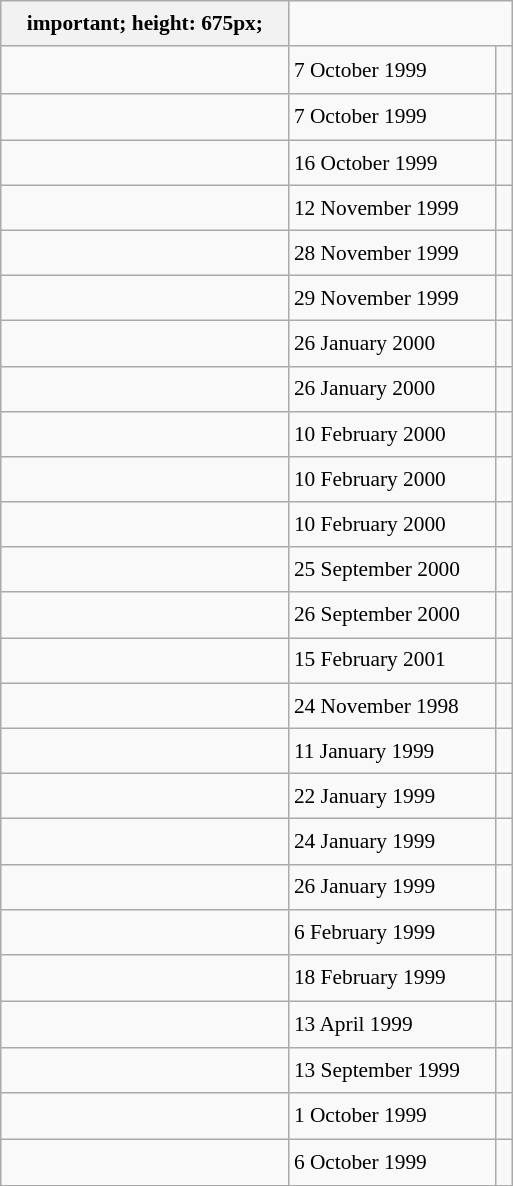<table class="wikitable" style="font-size: 89%; float: left; width: 24em; margin-right: 1em; line-height: 1.65em">
<tr>
<th>important; height: 675px;</th>
</tr>
<tr>
<td></td>
<td>7 October 1999</td>
<td><small></small> </td>
</tr>
<tr>
<td></td>
<td>7 October 1999</td>
<td><small></small> </td>
</tr>
<tr>
<td></td>
<td>16 October 1999</td>
<td><small></small></td>
</tr>
<tr>
<td></td>
<td>12 November 1999</td>
<td><small></small></td>
</tr>
<tr>
<td></td>
<td>28 November 1999</td>
<td><small></small></td>
</tr>
<tr>
<td></td>
<td>29 November 1999</td>
<td><small></small></td>
</tr>
<tr>
<td></td>
<td>26 January 2000</td>
<td><small></small></td>
</tr>
<tr>
<td></td>
<td>26 January 2000</td>
<td><small></small></td>
</tr>
<tr>
<td></td>
<td>10 February 2000</td>
<td><small></small></td>
</tr>
<tr>
<td></td>
<td>10 February 2000</td>
<td><small></small></td>
</tr>
<tr>
<td></td>
<td>10 February 2000</td>
<td><small></small></td>
</tr>
<tr>
<td></td>
<td>25 September 2000</td>
<td><small></small></td>
</tr>
<tr>
<td></td>
<td>26 September 2000</td>
<td><small></small></td>
</tr>
<tr>
<td></td>
<td>15 February 2001</td>
<td><small></small></td>
</tr>
<tr>
<td></td>
<td>24 November 1998</td>
<td><small></small></td>
</tr>
<tr>
<td></td>
<td>11 January 1999</td>
<td><small></small></td>
</tr>
<tr>
<td></td>
<td>22 January 1999</td>
<td><small></small></td>
</tr>
<tr>
<td></td>
<td>24 January 1999</td>
<td><small></small></td>
</tr>
<tr>
<td></td>
<td>26 January 1999</td>
<td><small></small></td>
</tr>
<tr>
<td></td>
<td>6 February 1999</td>
<td><small></small></td>
</tr>
<tr>
<td></td>
<td>18 February 1999</td>
<td><small></small> </td>
</tr>
<tr>
<td></td>
<td>13 April 1999</td>
<td><small></small> </td>
</tr>
<tr>
<td></td>
<td>13 September 1999</td>
<td><small></small></td>
</tr>
<tr>
<td></td>
<td>1 October 1999</td>
<td><small></small></td>
</tr>
<tr>
<td></td>
<td>6 October 1999</td>
<td><small></small> </td>
</tr>
</table>
